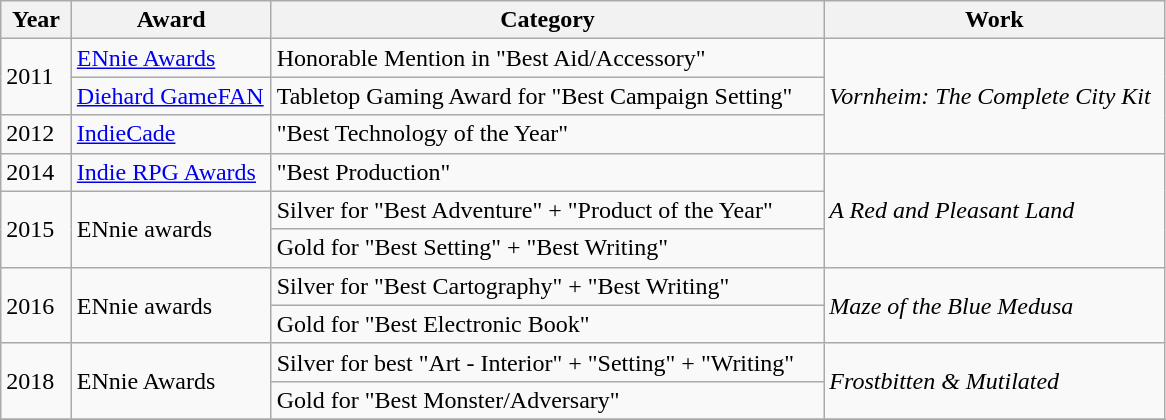<table class="wikitable">
<tr>
<th width="6%">Year</th>
<th width="17%">Award</th>
<th width="47%">Category</th>
<th width="29%">Work</th>
</tr>
<tr>
<td rowspan="2">2011</td>
<td><a href='#'>ENnie Awards</a></td>
<td>Honorable Mention in "Best Aid/Accessory"</td>
<td rowspan="3"><em>Vornheim: The Complete City Kit</em></td>
</tr>
<tr>
<td><a href='#'>Diehard GameFAN</a></td>
<td>Tabletop Gaming Award for "Best Campaign Setting"</td>
</tr>
<tr>
<td>2012</td>
<td><a href='#'>IndieCade</a></td>
<td>"Best Technology of the Year"</td>
</tr>
<tr>
<td>2014</td>
<td><a href='#'>Indie RPG Awards</a></td>
<td>"Best Production"</td>
<td rowspan="3"><em>A Red and Pleasant Land</em></td>
</tr>
<tr>
<td rowspan="2">2015</td>
<td rowspan="2">ENnie awards</td>
<td>Silver for "Best Adventure" + "Product of the Year"</td>
</tr>
<tr>
<td>Gold for "Best Setting" + "Best Writing"</td>
</tr>
<tr>
<td rowspan="2">2016</td>
<td rowspan="2">ENnie awards</td>
<td>Silver for "Best Cartography" + "Best Writing"</td>
<td rowspan="2"><em>Maze of the Blue Medusa</em></td>
</tr>
<tr>
<td>Gold for "Best Electronic Book"</td>
</tr>
<tr>
<td rowspan="2">2018</td>
<td rowspan="2">ENnie Awards</td>
<td>Silver for best "Art - Interior" + "Setting" + "Writing"</td>
<td rowspan="2"><em>Frostbitten & Mutilated</em></td>
</tr>
<tr>
<td>Gold for "Best Monster/Adversary"</td>
</tr>
<tr>
</tr>
</table>
